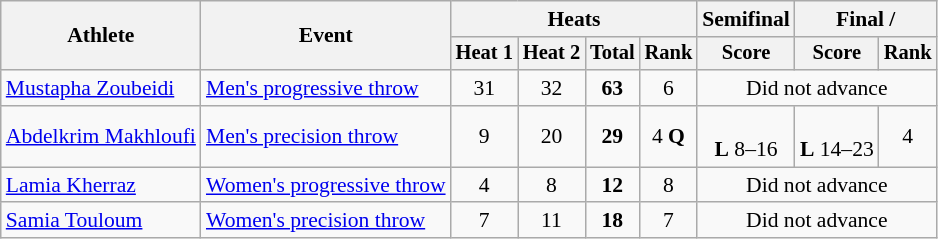<table class=wikitable style="font-size:90%">
<tr>
<th rowspan="2">Athlete</th>
<th rowspan="2">Event</th>
<th colspan="4">Heats</th>
<th>Semifinal</th>
<th colspan=2>Final / </th>
</tr>
<tr style="font-size:95%">
<th>Heat 1</th>
<th>Heat 2</th>
<th>Total</th>
<th>Rank</th>
<th>Score</th>
<th>Score</th>
<th>Rank</th>
</tr>
<tr align=center>
<td align=left><a href='#'>Mustapha Zoubeidi</a></td>
<td align=left><a href='#'>Men's progressive throw</a></td>
<td>31</td>
<td>32</td>
<td><strong>63</strong></td>
<td>6</td>
<td colspan="3">Did not advance</td>
</tr>
<tr align=center>
<td align=left><a href='#'>Abdelkrim Makhloufi</a></td>
<td align=left><a href='#'>Men's precision throw</a></td>
<td>9</td>
<td>20</td>
<td><strong>29</strong></td>
<td>4 <strong>Q</strong></td>
<td><br><strong>L</strong> 8–16</td>
<td><br><strong>L</strong> 14–23</td>
<td>4</td>
</tr>
<tr align=center>
<td align=left><a href='#'>Lamia Kherraz</a></td>
<td align=left><a href='#'>Women's progressive throw</a></td>
<td>4</td>
<td>8</td>
<td><strong>12</strong></td>
<td>8</td>
<td colspan="3">Did not advance</td>
</tr>
<tr align=center>
<td align=left><a href='#'>Samia Touloum</a></td>
<td align=left><a href='#'>Women's precision throw</a></td>
<td>7</td>
<td>11</td>
<td><strong>18</strong></td>
<td>7</td>
<td colspan="3">Did not advance</td>
</tr>
</table>
